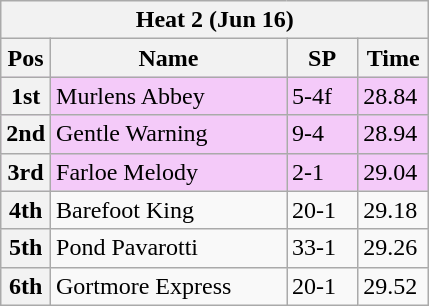<table class="wikitable">
<tr>
<th colspan="6">Heat 2 (Jun 16)</th>
</tr>
<tr>
<th width=20>Pos</th>
<th width=150>Name</th>
<th width=40>SP</th>
<th width=40>Time</th>
</tr>
<tr style="background: #f4caf9;">
<th>1st</th>
<td>Murlens Abbey</td>
<td>5-4f</td>
<td>28.84</td>
</tr>
<tr style="background: #f4caf9;">
<th>2nd</th>
<td>Gentle Warning</td>
<td>9-4</td>
<td>28.94</td>
</tr>
<tr style="background: #f4caf9;">
<th>3rd</th>
<td>Farloe Melody</td>
<td>2-1</td>
<td>29.04</td>
</tr>
<tr>
<th>4th</th>
<td>Barefoot King</td>
<td>20-1</td>
<td>29.18</td>
</tr>
<tr>
<th>5th</th>
<td>Pond Pavarotti</td>
<td>33-1</td>
<td>29.26</td>
</tr>
<tr>
<th>6th</th>
<td>Gortmore Express</td>
<td>20-1</td>
<td>29.52</td>
</tr>
</table>
